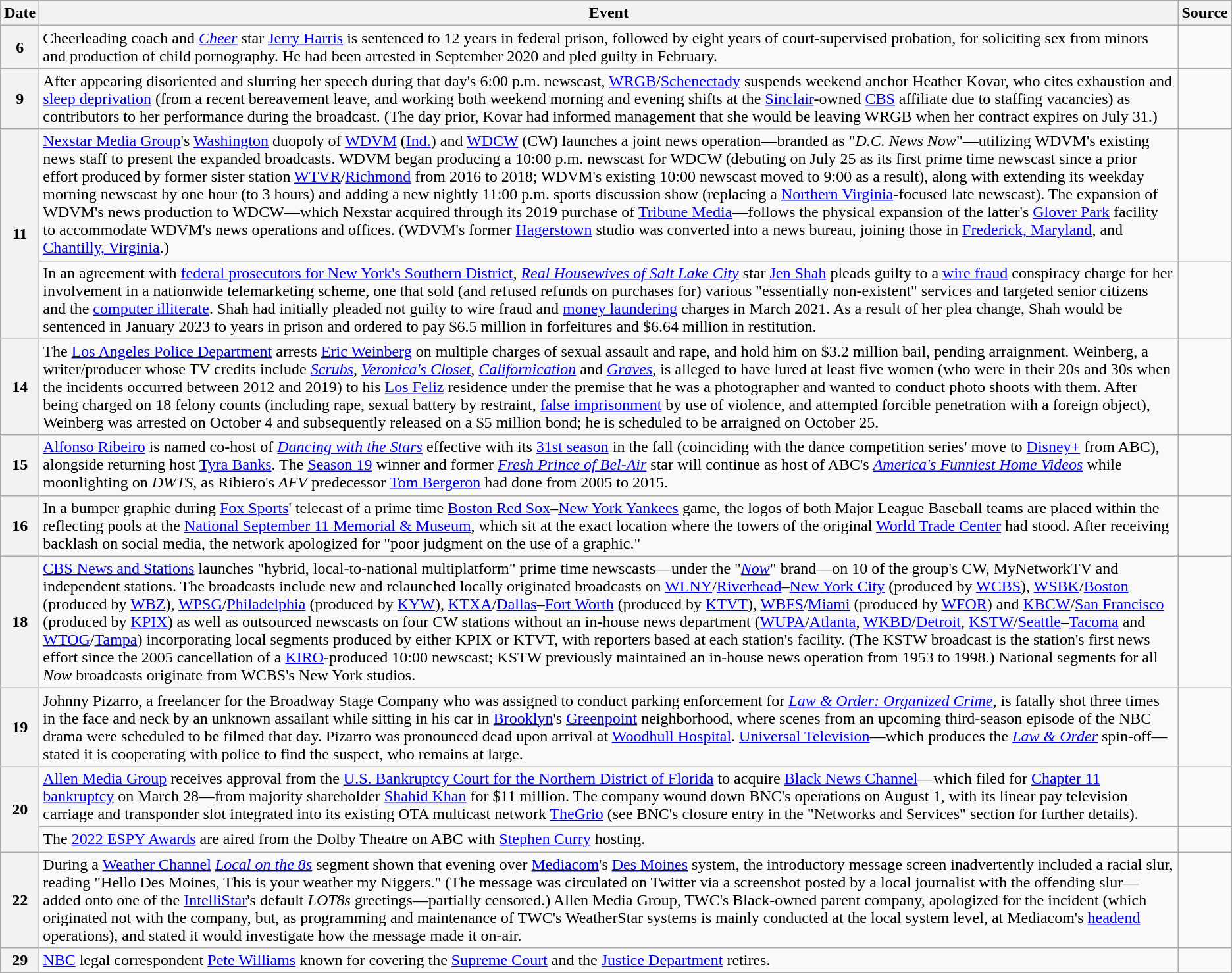<table class=wikitable>
<tr>
<th>Date</th>
<th>Event</th>
<th>Source</th>
</tr>
<tr>
<th>6</th>
<td>Cheerleading coach and <em><a href='#'>Cheer</a></em> star <a href='#'>Jerry Harris</a> is sentenced to 12 years in federal prison, followed by eight years of court-supervised probation, for soliciting sex from minors and production of child pornography. He had been arrested in September 2020 and pled guilty in February.</td>
<td></td>
</tr>
<tr>
<th>9</th>
<td>After appearing disoriented and slurring her speech during that day's 6:00 p.m. newscast, <a href='#'>WRGB</a>/<a href='#'>Schenectady</a> suspends weekend anchor Heather Kovar, who cites exhaustion and <a href='#'>sleep deprivation</a> (from a recent bereavement leave, and working both weekend morning and evening shifts at the <a href='#'>Sinclair</a>-owned <a href='#'>CBS</a> affiliate due to staffing vacancies) as contributors to her performance during the broadcast. (The day prior, Kovar had informed management that she would be leaving WRGB when her contract expires on July 31.)</td>
<td></td>
</tr>
<tr>
<th rowspan="2">11</th>
<td><a href='#'>Nexstar Media Group</a>'s <a href='#'>Washington</a> duopoly of <a href='#'>WDVM</a> (<a href='#'>Ind.</a>) and <a href='#'>WDCW</a> (CW) launches a joint news operation—branded as "<em>D.C. News Now</em>"—utilizing WDVM's existing news staff to present the expanded broadcasts. WDVM began producing a 10:00 p.m. newscast for WDCW (debuting on July 25 as its first prime time newscast since a prior effort produced by former sister station <a href='#'>WTVR</a>/<a href='#'>Richmond</a> from 2016 to 2018; WDVM's existing 10:00 newscast moved to 9:00 as a result), along with extending its weekday morning newscast by one hour (to 3 hours) and adding a new nightly 11:00 p.m. sports discussion show (replacing a <a href='#'>Northern Virginia</a>-focused late newscast). The expansion of WDVM's news production to WDCW—which Nexstar acquired through its 2019 purchase of <a href='#'>Tribune Media</a>—follows the physical expansion of the latter's <a href='#'>Glover Park</a> facility to accommodate WDVM's news operations and offices. (WDVM's former <a href='#'>Hagerstown</a> studio was converted into a news bureau, joining those in <a href='#'>Frederick, Maryland</a>, and <a href='#'>Chantilly, Virginia</a>.)</td>
<td></td>
</tr>
<tr>
<td>In an agreement with <a href='#'>federal prosecutors for New York's Southern District</a>, <em><a href='#'>Real Housewives of Salt Lake City</a></em> star <a href='#'>Jen Shah</a> pleads guilty to a <a href='#'>wire fraud</a> conspiracy charge for her involvement in a nationwide telemarketing scheme, one that sold (and refused refunds on purchases for) various "essentially non-existent" services and targeted senior citizens and the <a href='#'>computer illiterate</a>. Shah had initially pleaded not guilty to wire fraud and <a href='#'>money laundering</a> charges in March 2021. As a result of her plea change, Shah would be sentenced in January 2023 to  years in prison and ordered to pay $6.5 million in forfeitures and $6.64 million in restitution.</td>
<td></td>
</tr>
<tr>
<th>14</th>
<td>The <a href='#'>Los Angeles Police Department</a> arrests <a href='#'>Eric Weinberg</a> on multiple charges of sexual assault and rape, and hold him on $3.2 million bail, pending arraignment. Weinberg, a writer/producer whose TV credits include <em><a href='#'>Scrubs</a></em>, <em><a href='#'>Veronica's Closet</a></em>, <em><a href='#'>Californication</a></em> and <em><a href='#'>Graves</a></em>, is alleged to have lured at least five women (who were in their 20s and 30s when the incidents occurred between 2012 and 2019) to his <a href='#'>Los Feliz</a> residence under the premise that he was a photographer and wanted to conduct photo shoots with them. After being charged on 18 felony counts (including rape, sexual battery by restraint, <a href='#'>false imprisonment</a> by use of violence, and attempted forcible penetration with a foreign object), Weinberg was arrested on October 4 and subsequently released on a $5 million bond; he is scheduled to be arraigned on October 25.</td>
<td></td>
</tr>
<tr>
<th>15</th>
<td><a href='#'>Alfonso Ribeiro</a> is named co-host of <em><a href='#'>Dancing with the Stars</a></em> effective with its <a href='#'>31st season</a> in the fall (coinciding with the dance competition series' move to <a href='#'>Disney+</a> from ABC), alongside returning host <a href='#'>Tyra Banks</a>. The <a href='#'>Season 19</a> winner and former <em><a href='#'>Fresh Prince of Bel-Air</a></em> star will continue as host of ABC's <em><a href='#'>America's Funniest Home Videos</a></em> while moonlighting on <em>DWTS</em>, as Ribiero's <em>AFV</em> predecessor <a href='#'>Tom Bergeron</a> had done from 2005 to 2015.</td>
<td></td>
</tr>
<tr>
<th>16</th>
<td>In a bumper graphic during <a href='#'>Fox Sports</a>' telecast of a prime time <a href='#'>Boston Red Sox</a>–<a href='#'>New York Yankees</a> game, the logos of both Major League Baseball teams are placed within the reflecting pools at the <a href='#'>National September 11 Memorial & Museum</a>, which sit at the exact location where the towers of the original <a href='#'>World Trade Center</a> had stood. After receiving backlash on social media, the network apologized for "poor judgment on the use of a graphic."</td>
<td></td>
</tr>
<tr>
<th>18</th>
<td><a href='#'>CBS News and Stations</a> launches "hybrid, local-to-national multiplatform" prime time newscasts—under the "<em><a href='#'>Now</a></em>" brand—on 10 of the group's CW, MyNetworkTV and independent stations. The broadcasts include new and relaunched locally originated broadcasts on <a href='#'>WLNY</a>/<a href='#'>Riverhead</a>–<a href='#'>New York City</a> (produced by <a href='#'>WCBS</a>), <a href='#'>WSBK</a>/<a href='#'>Boston</a> (produced by <a href='#'>WBZ</a>), <a href='#'>WPSG</a>/<a href='#'>Philadelphia</a> (produced by <a href='#'>KYW</a>), <a href='#'>KTXA</a>/<a href='#'>Dallas</a>–<a href='#'>Fort Worth</a> (produced by <a href='#'>KTVT</a>), <a href='#'>WBFS</a>/<a href='#'>Miami</a> (produced by <a href='#'>WFOR</a>) and <a href='#'>KBCW</a>/<a href='#'>San Francisco</a> (produced by <a href='#'>KPIX</a>) as well as outsourced newscasts on four CW stations without an in-house news department (<a href='#'>WUPA</a>/<a href='#'>Atlanta</a>, <a href='#'>WKBD</a>/<a href='#'>Detroit</a>, <a href='#'>KSTW</a>/<a href='#'>Seattle</a>–<a href='#'>Tacoma</a> and <a href='#'>WTOG</a>/<a href='#'>Tampa</a>) incorporating local segments produced by either KPIX or KTVT, with reporters based at each station's facility. (The KSTW broadcast is the station's first news effort since the 2005 cancellation of a <a href='#'>KIRO</a>-produced 10:00 newscast; KSTW previously maintained an in-house news operation from 1953 to 1998.) National segments for all <em>Now</em> broadcasts originate from WCBS's New York studios.</td>
<td></td>
</tr>
<tr>
<th>19</th>
<td>Johnny Pizarro, a freelancer for the Broadway Stage Company who was assigned to conduct parking enforcement for <em><a href='#'>Law & Order: Organized Crime</a></em>, is fatally shot three times in the face and neck by an unknown assailant while sitting in his car in <a href='#'>Brooklyn</a>'s <a href='#'>Greenpoint</a> neighborhood, where scenes from an upcoming third-season episode of the NBC drama were scheduled to be filmed that day. Pizarro was pronounced dead upon arrival at <a href='#'>Woodhull Hospital</a>. <a href='#'>Universal Television</a>—which produces the <em><a href='#'>Law & Order</a></em> spin-off—stated it is cooperating with police to find the suspect, who remains at large.</td>
<td></td>
</tr>
<tr>
<th rowspan="2">20</th>
<td><a href='#'>Allen Media Group</a> receives approval from the <a href='#'>U.S. Bankruptcy Court for the Northern District of Florida</a> to acquire <a href='#'>Black News Channel</a>—which filed for <a href='#'>Chapter 11 bankruptcy</a> on March 28—from majority shareholder <a href='#'>Shahid Khan</a> for $11 million. The company wound down BNC's operations on August 1, with its linear pay television carriage and transponder slot integrated into its existing OTA multicast network <a href='#'>TheGrio</a> (see BNC's closure entry in the "Networks and Services" section for further details).</td>
<td><br></td>
</tr>
<tr>
<td>The <a href='#'>2022 ESPY Awards</a> are aired from the Dolby Theatre on ABC with <a href='#'>Stephen Curry</a> hosting.</td>
<td></td>
</tr>
<tr>
<th>22</th>
<td>During a <a href='#'>Weather Channel</a> <em><a href='#'>Local on the 8s</a></em> segment shown that evening over <a href='#'>Mediacom</a>'s <a href='#'>Des Moines</a> system, the introductory message screen inadvertently included a racial slur, reading "Hello Des Moines, This is your weather my Niggers." (The message was circulated on Twitter via a screenshot posted by a local journalist with the offending slur—added onto one of the <a href='#'>IntelliStar</a>'s default <em>LOT8s</em> greetings—partially censored.) Allen Media Group, TWC's Black-owned parent company, apologized for the incident (which originated not with the company, but, as programming and maintenance of TWC's WeatherStar systems is mainly conducted at the local system level, at Mediacom's <a href='#'>headend</a> operations), and stated it would investigate how the message made it on-air.</td>
<td></td>
</tr>
<tr>
<th>29</th>
<td><a href='#'>NBC</a> legal correspondent <a href='#'>Pete Williams</a> known for covering the <a href='#'>Supreme Court</a> and the <a href='#'>Justice Department</a> retires.</td>
<td></td>
</tr>
</table>
